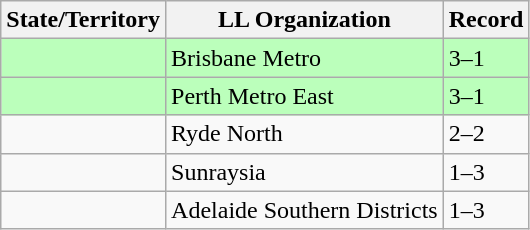<table class="wikitable">
<tr>
<th>State/Territory</th>
<th>LL Organization</th>
<th>Record</th>
</tr>
<tr bgcolor=#bbffbb>
<td><strong></strong></td>
<td>Brisbane Metro</td>
<td>3–1</td>
</tr>
<tr bgcolor=#bbffbb>
<td><strong></strong></td>
<td>Perth Metro East</td>
<td>3–1</td>
</tr>
<tr>
<td><strong></strong></td>
<td>Ryde North</td>
<td>2–2</td>
</tr>
<tr>
<td><strong></strong></td>
<td>Sunraysia</td>
<td>1–3</td>
</tr>
<tr>
<td><strong></strong></td>
<td>Adelaide Southern Districts</td>
<td>1–3</td>
</tr>
</table>
